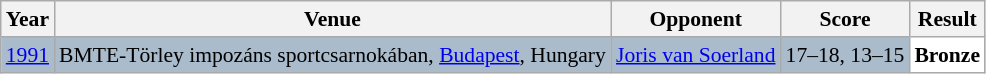<table class="sortable wikitable" style="font-size: 90%;">
<tr>
<th>Year</th>
<th>Venue</th>
<th>Opponent</th>
<th>Score</th>
<th>Result</th>
</tr>
<tr style="background:#AABBCC">
<td align="center"><a href='#'>1991</a></td>
<td align="left">BMTE-Törley impozáns sportcsarnokában, <a href='#'>Budapest</a>, Hungary</td>
<td align="left"> <a href='#'>Joris van Soerland</a></td>
<td align="left">17–18, 13–15</td>
<td style="text-align:left; background:white"> <strong>Bronze</strong></td>
</tr>
</table>
